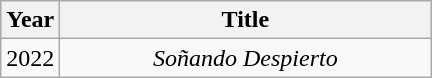<table class="wikitable" style="text-align:center">
<tr>
<th width="30">Year</th>
<th width="240">Title</th>
</tr>
<tr>
<td>2022</td>
<td><em>Soñando Despierto</em></td>
</tr>
</table>
